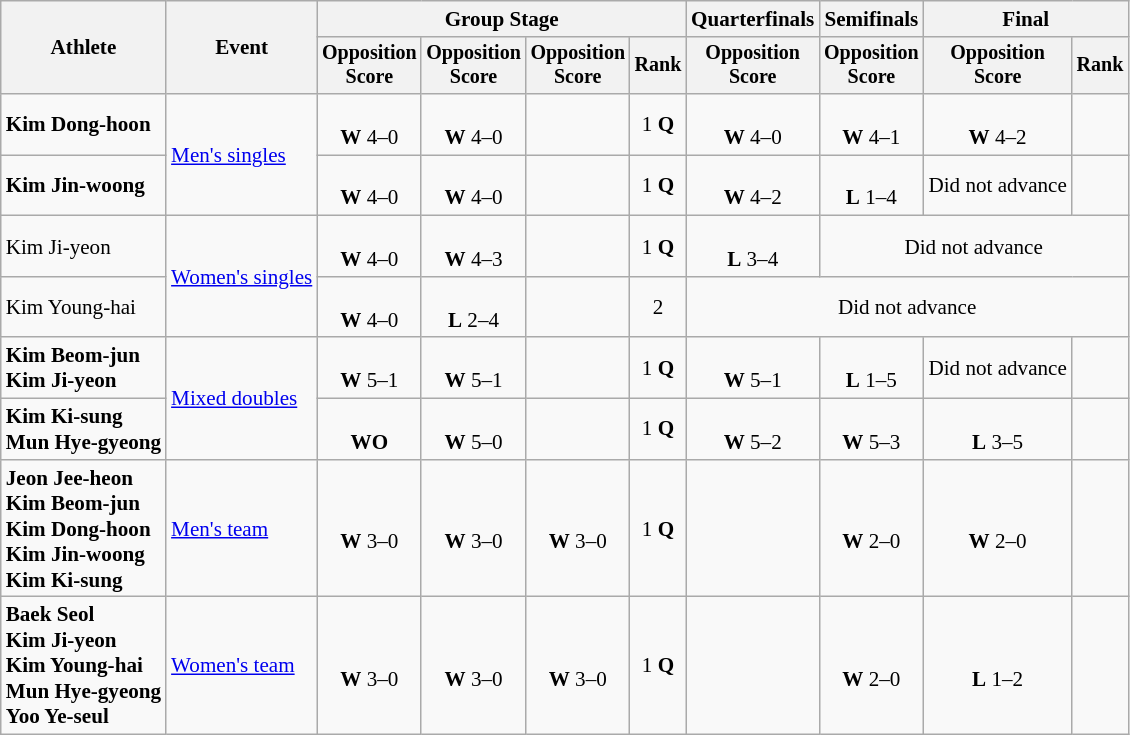<table class=wikitable style=font-size:88%;text-align:center>
<tr>
<th rowspan=2>Athlete</th>
<th rowspan=2>Event</th>
<th colspan=4>Group Stage</th>
<th>Quarterfinals</th>
<th>Semifinals</th>
<th colspan=2>Final</th>
</tr>
<tr style="font-size:95%">
<th>Opposition<br>Score</th>
<th>Opposition<br>Score</th>
<th>Opposition<br>Score</th>
<th>Rank</th>
<th>Opposition<br>Score</th>
<th>Opposition<br>Score</th>
<th>Opposition<br>Score</th>
<th>Rank</th>
</tr>
<tr>
<td align=left><strong>Kim Dong-hoon</strong></td>
<td align=left rowspan=2><a href='#'>Men's singles</a></td>
<td><br><strong>W</strong> 4–0</td>
<td><br><strong>W</strong> 4–0</td>
<td></td>
<td>1 <strong>Q</strong></td>
<td><br><strong>W</strong> 4–0</td>
<td><br><strong>W</strong> 4–1</td>
<td><br><strong>W</strong> 4–2</td>
<td></td>
</tr>
<tr>
<td align=left><strong>Kim Jin-woong</strong></td>
<td><br><strong>W</strong> 4–0</td>
<td><br><strong>W</strong> 4–0</td>
<td></td>
<td>1 <strong>Q</strong></td>
<td><br><strong>W</strong> 4–2</td>
<td><br><strong>L</strong> 1–4</td>
<td>Did not advance</td>
<td></td>
</tr>
<tr>
<td align=left>Kim Ji-yeon</td>
<td align=left rowspan=2><a href='#'>Women's singles</a></td>
<td><br><strong>W</strong> 4–0</td>
<td><br><strong>W</strong> 4–3</td>
<td></td>
<td>1 <strong>Q</strong></td>
<td><br><strong>L</strong> 3–4</td>
<td colspan=3>Did not advance</td>
</tr>
<tr>
<td align=left>Kim Young-hai</td>
<td><br><strong>W</strong> 4–0</td>
<td><br><strong>L</strong> 2–4</td>
<td></td>
<td>2</td>
<td colspan=4>Did not advance</td>
</tr>
<tr>
<td align=left><strong>Kim Beom-jun<br>Kim Ji-yeon</strong></td>
<td align=left rowspan=2><a href='#'>Mixed doubles</a></td>
<td><br><strong>W</strong> 5–1</td>
<td><br><strong>W</strong> 5–1</td>
<td></td>
<td>1 <strong>Q</strong></td>
<td><br><strong>W</strong> 5–1</td>
<td><br><strong>L</strong> 1–5</td>
<td>Did not advance</td>
<td></td>
</tr>
<tr>
<td align=left><strong>Kim Ki-sung<br>Mun Hye-gyeong</strong></td>
<td><br><strong>WO</strong></td>
<td><br><strong>W</strong> 5–0</td>
<td></td>
<td>1 <strong>Q</strong></td>
<td><br><strong>W</strong> 5–2</td>
<td><br><strong>W</strong> 5–3</td>
<td><br><strong>L</strong> 3–5</td>
<td></td>
</tr>
<tr>
<td align=left><strong>Jeon Jee-heon<br>Kim Beom-jun<br>Kim Dong-hoon<br>Kim Jin-woong<br>Kim Ki-sung</strong></td>
<td align=left><a href='#'>Men's team</a></td>
<td><br><strong>W</strong> 3–0</td>
<td><br><strong>W</strong> 3–0</td>
<td><br><strong>W</strong> 3–0</td>
<td>1 <strong>Q</strong></td>
<td></td>
<td><br><strong>W</strong> 2–0</td>
<td><br><strong>W</strong> 2–0</td>
<td></td>
</tr>
<tr>
<td align=left><strong>Baek Seol<br>Kim Ji-yeon<br>Kim Young-hai<br>Mun Hye-gyeong<br>Yoo Ye-seul</strong></td>
<td align=left><a href='#'>Women's team</a></td>
<td><br><strong>W</strong> 3–0</td>
<td><br><strong>W</strong> 3–0</td>
<td><br><strong>W</strong> 3–0</td>
<td>1 <strong>Q</strong></td>
<td></td>
<td><br><strong>W</strong> 2–0</td>
<td><br><strong>L</strong> 1–2</td>
<td></td>
</tr>
</table>
